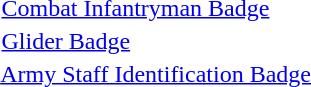<table>
<tr>
<td>  <a href='#'>Combat Infantryman Badge</a></td>
</tr>
<tr>
<td>  <a href='#'>Glider Badge</a></td>
</tr>
<tr>
<td>  <a href='#'>Army Staff Identification Badge</a></td>
</tr>
</table>
